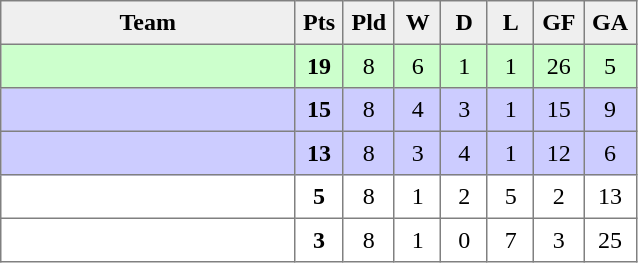<table style=border-collapse:collapse border=1 cellspacing=0 cellpadding=5>
<tr style="text-align:center; background:#efefef;">
<th width=185>Team</th>
<th width=20>Pts</th>
<th width=20>Pld</th>
<th width=20>W</th>
<th width=20>D</th>
<th width=20>L</th>
<th width=20>GF</th>
<th width=20>GA</th>
</tr>
<tr style="text-align:center; background:#cfc;">
<td align=left></td>
<td><strong>19</strong></td>
<td>8</td>
<td>6</td>
<td>1</td>
<td>1</td>
<td>26</td>
<td>5</td>
</tr>
<tr style="text-align:center; background:#ccf;">
<td align=left></td>
<td><strong>15</strong></td>
<td>8</td>
<td>4</td>
<td>3</td>
<td>1</td>
<td>15</td>
<td>9</td>
</tr>
<tr style="text-align:center; background:#ccf;">
<td align=left></td>
<td><strong>13</strong></td>
<td>8</td>
<td>3</td>
<td>4</td>
<td>1</td>
<td>12</td>
<td>6</td>
</tr>
<tr align=center>
<td align=left></td>
<td><strong>5</strong></td>
<td>8</td>
<td>1</td>
<td>2</td>
<td>5</td>
<td>2</td>
<td>13</td>
</tr>
<tr align=center>
<td align=left></td>
<td><strong>3</strong></td>
<td>8</td>
<td>1</td>
<td>0</td>
<td>7</td>
<td>3</td>
<td>25</td>
</tr>
</table>
